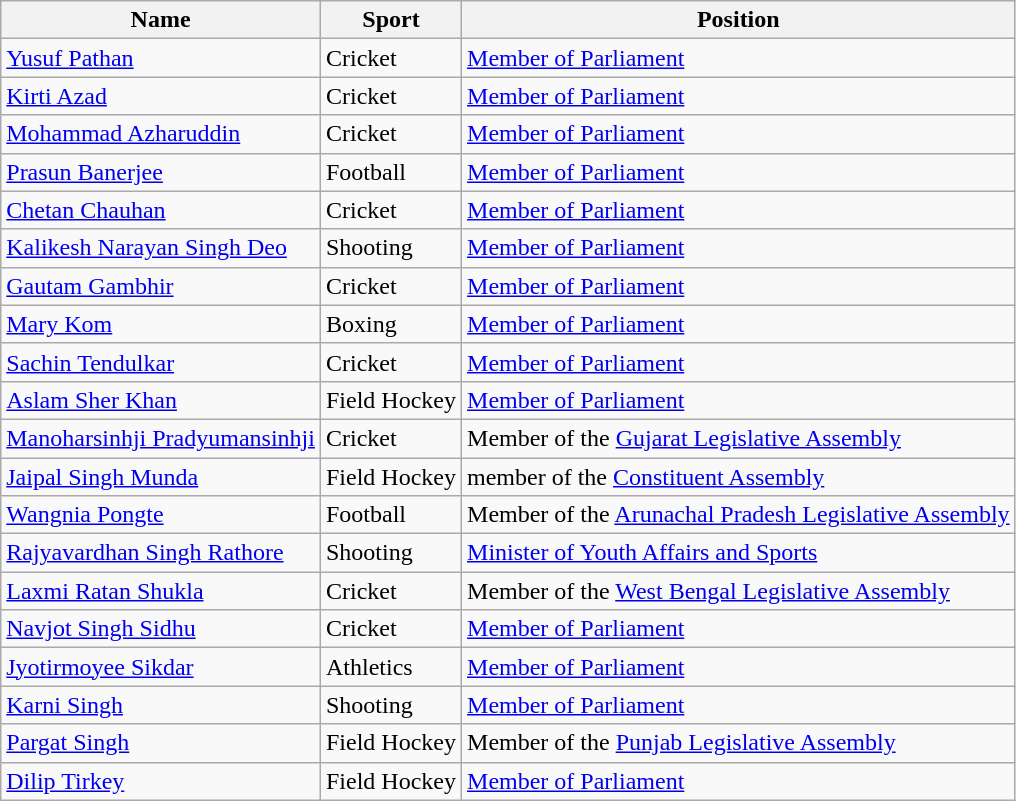<table class="wikitable sortable">
<tr>
<th>Name</th>
<th>Sport</th>
<th>Position</th>
</tr>
<tr>
<td data-sort-value="Azad,Kirti"><a href='#'>Yusuf Pathan</a></td>
<td>Cricket</td>
<td><a href='#'>Member of Parliament</a></td>
</tr>
<tr>
<td data-sort-value="Azad,Kirti"><a href='#'>Kirti Azad</a></td>
<td>Cricket</td>
<td><a href='#'>Member of Parliament</a></td>
</tr>
<tr>
<td data-sort-value="Azharuddin,Mohammad"><a href='#'>Mohammad Azharuddin</a></td>
<td>Cricket</td>
<td><a href='#'>Member of Parliament</a></td>
</tr>
<tr>
<td data-sort-value="Banerjee,Prasun"><a href='#'>Prasun Banerjee</a></td>
<td>Football</td>
<td><a href='#'>Member of Parliament</a></td>
</tr>
<tr>
<td data-sort-value="Chauhan,Chetan"><a href='#'>Chetan Chauhan</a></td>
<td>Cricket</td>
<td><a href='#'>Member of Parliament</a></td>
</tr>
<tr>
<td data-sort-value="Deo,Kalikesh Narayan Singh"><a href='#'>Kalikesh Narayan Singh Deo</a></td>
<td>Shooting</td>
<td><a href='#'>Member of Parliament</a></td>
</tr>
<tr>
<td data-sort-value="Gambhir,Gautam"><a href='#'>Gautam Gambhir</a></td>
<td>Cricket</td>
<td><a href='#'>Member of Parliament</a></td>
</tr>
<tr>
<td data-sort-value="Kom,Mary"><a href='#'>Mary Kom</a></td>
<td>Boxing</td>
<td><a href='#'>Member of Parliament</a></td>
</tr>
<tr>
<td data-sort-value="Tendulkar, Sachin"><a href='#'>Sachin Tendulkar</a></td>
<td>Cricket</td>
<td><a href='#'>Member of Parliament</a></td>
</tr>
<tr>
<td data-sort-value="Khan,Aslam Sher"><a href='#'>Aslam Sher Khan</a></td>
<td>Field Hockey</td>
<td><a href='#'>Member of Parliament</a></td>
</tr>
<tr>
<td data-sort-value="Manoharsinhji Pradyumansinhji"><a href='#'>Manoharsinhji Pradyumansinhji</a></td>
<td>Cricket</td>
<td>Member of the <a href='#'>Gujarat Legislative Assembly</a></td>
</tr>
<tr>
<td data-sort-value="Munda,Jaipal Singh"><a href='#'>Jaipal Singh Munda</a></td>
<td>Field Hockey</td>
<td>member of the <a href='#'>Constituent Assembly</a></td>
</tr>
<tr>
<td data-sort-value="Pongte,Wangnia "><a href='#'>Wangnia Pongte</a></td>
<td>Football</td>
<td>Member of the <a href='#'>Arunachal Pradesh Legislative Assembly</a></td>
</tr>
<tr>
<td data-sort-value="Rathore,Rajyavardhan Singh"><a href='#'>Rajyavardhan Singh Rathore</a></td>
<td>Shooting</td>
<td><a href='#'>Minister of Youth Affairs and Sports</a></td>
</tr>
<tr>
<td data-sort-value="Shukla,Laxmi Ratan"><a href='#'>Laxmi Ratan Shukla</a></td>
<td>Cricket</td>
<td>Member of the <a href='#'>West Bengal Legislative Assembly</a></td>
</tr>
<tr>
<td data-sort-value="Sidhu,Navjot Singh"><a href='#'>Navjot Singh Sidhu</a></td>
<td>Cricket</td>
<td><a href='#'>Member of Parliament</a></td>
</tr>
<tr>
<td data-sort-value="Sikdar,Jyotirmoyee"><a href='#'>Jyotirmoyee Sikdar</a></td>
<td>Athletics</td>
<td><a href='#'>Member of Parliament</a></td>
</tr>
<tr>
<td data-sort-value="Singh,Karni"><a href='#'>Karni Singh</a></td>
<td>Shooting</td>
<td><a href='#'>Member of Parliament</a></td>
</tr>
<tr>
<td data-sort-value="Singh,Pargat"><a href='#'>Pargat Singh</a></td>
<td>Field Hockey</td>
<td>Member of the <a href='#'>Punjab Legislative Assembly</a></td>
</tr>
<tr>
<td data-sort-value="Tirkey,Dilip"><a href='#'>Dilip Tirkey</a></td>
<td>Field Hockey</td>
<td><a href='#'>Member of Parliament</a></td>
</tr>
</table>
